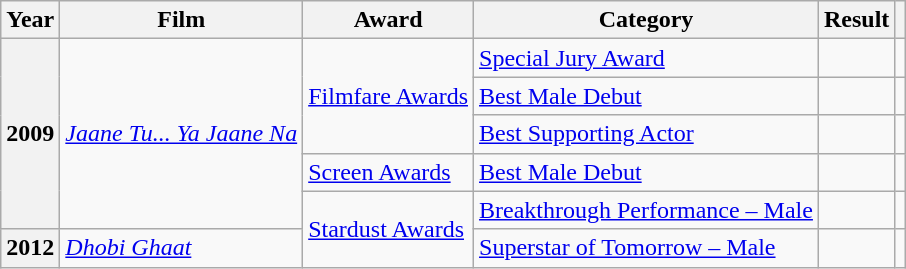<table class="wikitable sortable plainrowheaders">
<tr>
<th scope="col">Year</th>
<th scope="col">Film</th>
<th scope="col">Award</th>
<th scope="col">Category</th>
<th scope="col">Result</th>
<th scope="col" class="unsortable"></th>
</tr>
<tr>
<th scope="row" rowspan="5">2009</th>
<td rowspan="5"><em><a href='#'>Jaane Tu... Ya Jaane Na</a></em></td>
<td rowspan="3"><a href='#'>Filmfare Awards</a></td>
<td><a href='#'>Special Jury Award</a></td>
<td></td>
<td></td>
</tr>
<tr>
<td><a href='#'>Best Male Debut</a></td>
<td></td>
<td></td>
</tr>
<tr>
<td><a href='#'>Best Supporting Actor</a></td>
<td></td>
<td></td>
</tr>
<tr>
<td><a href='#'>Screen Awards</a></td>
<td><a href='#'>Best Male Debut</a></td>
<td></td>
<td></td>
</tr>
<tr>
<td rowspan="2"><a href='#'>Stardust Awards</a></td>
<td><a href='#'>Breakthrough Performance – Male</a></td>
<td></td>
<td></td>
</tr>
<tr>
<th scope="row">2012</th>
<td><em><a href='#'>Dhobi Ghaat</a></em></td>
<td><a href='#'>Superstar of Tomorrow – Male</a></td>
<td></td>
<td></td>
</tr>
</table>
